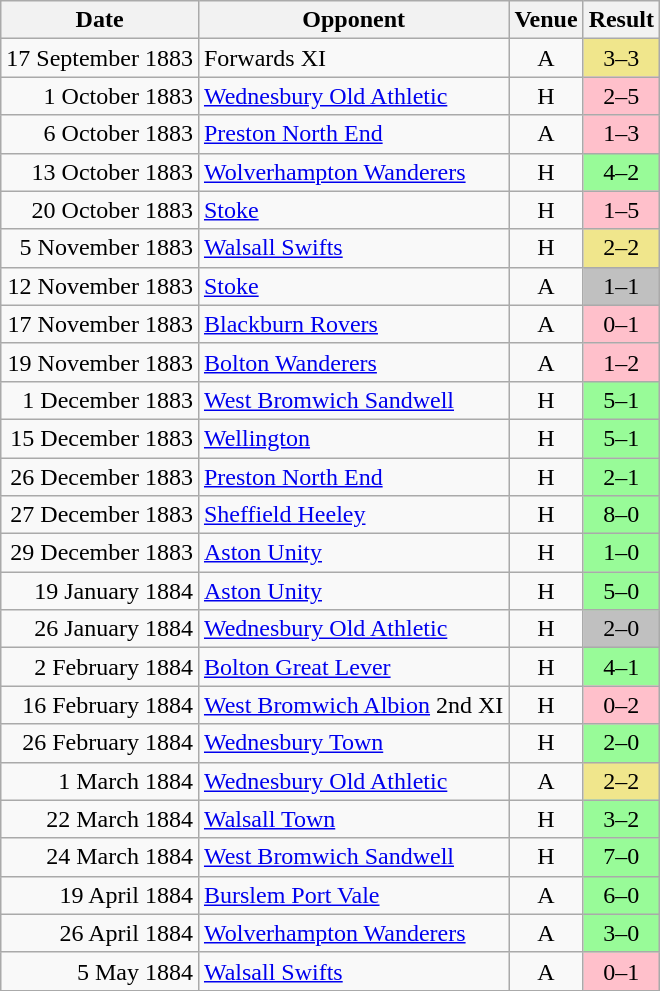<table class="wikitable">
<tr>
<th>Date</th>
<th>Opponent</th>
<th>Venue</th>
<th>Result</th>
</tr>
<tr>
<td align="right">17 September 1883</td>
<td>Forwards XI</td>
<td align="center">A</td>
<td align="center" bgcolor="Khaki">3–3</td>
</tr>
<tr>
<td align="right">1 October 1883</td>
<td><a href='#'>Wednesbury Old Athletic</a></td>
<td align="center">H</td>
<td align="center" bgcolor="Pink">2–5</td>
</tr>
<tr>
<td align="right">6 October 1883</td>
<td><a href='#'>Preston North End</a></td>
<td align="center">A</td>
<td align="center" bgcolor="Pink">1–3</td>
</tr>
<tr>
<td align="right">13 October 1883</td>
<td><a href='#'>Wolverhampton Wanderers</a></td>
<td align="center">H</td>
<td align="center" bgcolor="PaleGreen">4–2</td>
</tr>
<tr>
<td align="right">20 October 1883</td>
<td><a href='#'>Stoke</a></td>
<td align="center">H</td>
<td align="center" bgcolor="Pink">1–5</td>
</tr>
<tr>
<td align="right">5 November 1883</td>
<td><a href='#'>Walsall Swifts</a></td>
<td align="center">H</td>
<td align="center" bgcolor="Khaki">2–2</td>
</tr>
<tr>
<td align="right">12 November 1883</td>
<td><a href='#'>Stoke</a></td>
<td align="center">A</td>
<td align="center" bgcolor="Silver">1–1</td>
</tr>
<tr>
<td align="right">17 November 1883</td>
<td><a href='#'>Blackburn Rovers</a></td>
<td align="center">A</td>
<td align="center" bgcolor="Pink">0–1</td>
</tr>
<tr>
<td align="right">19 November 1883</td>
<td><a href='#'>Bolton Wanderers</a></td>
<td align="center">A</td>
<td align="center" bgcolor="Pink">1–2</td>
</tr>
<tr>
<td align="right">1 December 1883</td>
<td><a href='#'>West Bromwich Sandwell</a></td>
<td align="center">H</td>
<td align="center" bgcolor="PaleGreen">5–1</td>
</tr>
<tr>
<td align="right">15 December 1883</td>
<td><a href='#'>Wellington</a></td>
<td align="center">H</td>
<td align="center" bgcolor="PaleGreen">5–1</td>
</tr>
<tr>
<td align="right">26 December 1883</td>
<td><a href='#'>Preston North End</a></td>
<td align="center">H</td>
<td align="center" bgcolor="PaleGreen">2–1</td>
</tr>
<tr>
<td align="right">27 December 1883</td>
<td><a href='#'>Sheffield Heeley</a></td>
<td align="center">H</td>
<td align="center" bgcolor="PaleGreen">8–0</td>
</tr>
<tr>
<td align="right">29 December 1883</td>
<td><a href='#'>Aston Unity</a></td>
<td align="center">H</td>
<td align="center" bgcolor="PaleGreen">1–0</td>
</tr>
<tr>
<td align="right">19 January 1884</td>
<td><a href='#'>Aston Unity</a></td>
<td align="center">H</td>
<td align="center" bgcolor="PaleGreen">5–0</td>
</tr>
<tr>
<td align="right">26 January 1884</td>
<td><a href='#'>Wednesbury Old Athletic</a></td>
<td align="center">H</td>
<td align="center" bgcolor="Silver">2–0</td>
</tr>
<tr>
<td align="right">2 February 1884</td>
<td><a href='#'>Bolton Great Lever</a></td>
<td align="center">H</td>
<td align="center" bgcolor="PaleGreen">4–1</td>
</tr>
<tr>
<td align="right">16 February 1884</td>
<td><a href='#'>West Bromwich Albion</a> 2nd XI</td>
<td align="center">H</td>
<td align="center" bgcolor="Pink">0–2</td>
</tr>
<tr>
<td align="right">26 February 1884</td>
<td><a href='#'>Wednesbury Town</a></td>
<td align="center">H</td>
<td align="center" bgcolor="PaleGreen">2–0</td>
</tr>
<tr>
<td align="right">1 March 1884</td>
<td><a href='#'>Wednesbury Old Athletic</a></td>
<td align="center">A</td>
<td align="center" bgcolor="Khaki">2–2</td>
</tr>
<tr>
<td align="right">22 March 1884</td>
<td><a href='#'>Walsall Town</a></td>
<td align="center">H</td>
<td align="center" bgcolor="PaleGreen">3–2</td>
</tr>
<tr>
<td align="right">24 March 1884</td>
<td><a href='#'>West Bromwich Sandwell</a></td>
<td align="center">H</td>
<td align="center" bgcolor="PaleGreen">7–0</td>
</tr>
<tr>
<td align="right">19 April 1884</td>
<td><a href='#'>Burslem Port Vale</a></td>
<td align="center">A</td>
<td align="center" bgcolor="PaleGreen">6–0</td>
</tr>
<tr>
<td align="right">26 April 1884</td>
<td><a href='#'>Wolverhampton Wanderers</a></td>
<td align="center">A</td>
<td align="center" bgcolor="PaleGreen">3–0</td>
</tr>
<tr>
<td align="right">5 May 1884</td>
<td><a href='#'>Walsall Swifts</a></td>
<td align="center">A</td>
<td align="center" bgcolor="Pink">0–1</td>
</tr>
<tr>
</tr>
</table>
